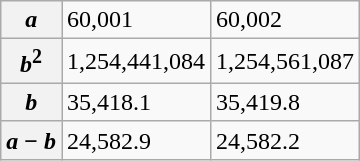<table class="wikitable">
<tr>
<th><em>a</em></th>
<td>60,001</td>
<td>60,002</td>
</tr>
<tr>
<th><em>b</em><sup>2</sup></th>
<td>1,254,441,084</td>
<td>1,254,561,087</td>
</tr>
<tr>
<th><em>b</em></th>
<td>35,418.1</td>
<td>35,419.8</td>
</tr>
<tr>
<th><em>a</em> − <em>b</em></th>
<td>24,582.9</td>
<td>24,582.2</td>
</tr>
</table>
